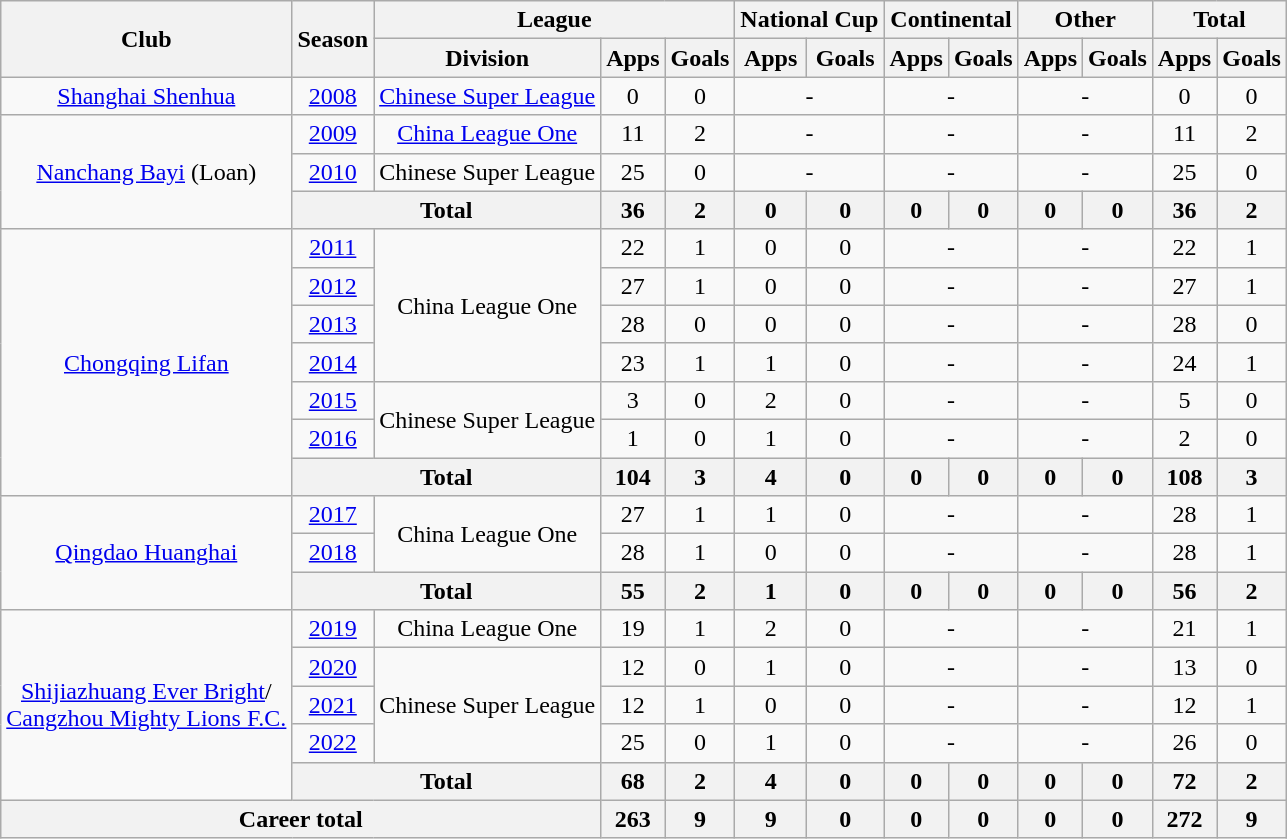<table class="wikitable" style="text-align: center">
<tr>
<th rowspan="2">Club</th>
<th rowspan="2">Season</th>
<th colspan="3">League</th>
<th colspan="2">National Cup</th>
<th colspan="2">Continental</th>
<th colspan="2">Other</th>
<th colspan="2">Total</th>
</tr>
<tr>
<th>Division</th>
<th>Apps</th>
<th>Goals</th>
<th>Apps</th>
<th>Goals</th>
<th>Apps</th>
<th>Goals</th>
<th>Apps</th>
<th>Goals</th>
<th>Apps</th>
<th>Goals</th>
</tr>
<tr>
<td><a href='#'>Shanghai Shenhua</a></td>
<td><a href='#'>2008</a></td>
<td><a href='#'>Chinese Super League</a></td>
<td>0</td>
<td>0</td>
<td colspan="2">-</td>
<td colspan="2">-</td>
<td colspan="2">-</td>
<td>0</td>
<td>0</td>
</tr>
<tr>
<td rowspan=3><a href='#'>Nanchang Bayi</a> (Loan)</td>
<td><a href='#'>2009</a></td>
<td><a href='#'>China League One</a></td>
<td>11</td>
<td>2</td>
<td colspan="2">-</td>
<td colspan="2">-</td>
<td colspan="2">-</td>
<td>11</td>
<td>2</td>
</tr>
<tr>
<td><a href='#'>2010</a></td>
<td>Chinese Super League</td>
<td>25</td>
<td>0</td>
<td colspan="2">-</td>
<td colspan="2">-</td>
<td colspan="2">-</td>
<td>25</td>
<td>0</td>
</tr>
<tr>
<th colspan=2>Total</th>
<th>36</th>
<th>2</th>
<th>0</th>
<th>0</th>
<th>0</th>
<th>0</th>
<th>0</th>
<th>0</th>
<th>36</th>
<th>2</th>
</tr>
<tr>
<td rowspan=7><a href='#'>Chongqing Lifan</a></td>
<td><a href='#'>2011</a></td>
<td rowspan=4>China League One</td>
<td>22</td>
<td>1</td>
<td>0</td>
<td>0</td>
<td colspan="2">-</td>
<td colspan="2">-</td>
<td>22</td>
<td>1</td>
</tr>
<tr>
<td><a href='#'>2012</a></td>
<td>27</td>
<td>1</td>
<td>0</td>
<td>0</td>
<td colspan="2">-</td>
<td colspan="2">-</td>
<td>27</td>
<td>1</td>
</tr>
<tr>
<td><a href='#'>2013</a></td>
<td>28</td>
<td>0</td>
<td>0</td>
<td>0</td>
<td colspan="2">-</td>
<td colspan="2">-</td>
<td>28</td>
<td>0</td>
</tr>
<tr>
<td><a href='#'>2014</a></td>
<td>23</td>
<td>1</td>
<td>1</td>
<td>0</td>
<td colspan="2">-</td>
<td colspan="2">-</td>
<td>24</td>
<td>1</td>
</tr>
<tr>
<td><a href='#'>2015</a></td>
<td rowspan=2>Chinese Super League</td>
<td>3</td>
<td>0</td>
<td>2</td>
<td>0</td>
<td colspan="2">-</td>
<td colspan="2">-</td>
<td>5</td>
<td>0</td>
</tr>
<tr>
<td><a href='#'>2016</a></td>
<td>1</td>
<td>0</td>
<td>1</td>
<td>0</td>
<td colspan="2">-</td>
<td colspan="2">-</td>
<td>2</td>
<td>0</td>
</tr>
<tr>
<th colspan=2>Total</th>
<th>104</th>
<th>3</th>
<th>4</th>
<th>0</th>
<th>0</th>
<th>0</th>
<th>0</th>
<th>0</th>
<th>108</th>
<th>3</th>
</tr>
<tr>
<td rowspan=3><a href='#'>Qingdao Huanghai</a></td>
<td><a href='#'>2017</a></td>
<td rowspan="2">China League One</td>
<td>27</td>
<td>1</td>
<td>1</td>
<td>0</td>
<td colspan="2">-</td>
<td colspan="2">-</td>
<td>28</td>
<td>1</td>
</tr>
<tr>
<td><a href='#'>2018</a></td>
<td>28</td>
<td>1</td>
<td>0</td>
<td>0</td>
<td colspan="2">-</td>
<td colspan="2">-</td>
<td>28</td>
<td>1</td>
</tr>
<tr>
<th colspan=2>Total</th>
<th>55</th>
<th>2</th>
<th>1</th>
<th>0</th>
<th>0</th>
<th>0</th>
<th>0</th>
<th>0</th>
<th>56</th>
<th>2</th>
</tr>
<tr>
<td rowspan=5><a href='#'>Shijiazhuang Ever Bright</a>/<br><a href='#'>Cangzhou Mighty Lions F.C.</a></td>
<td><a href='#'>2019</a></td>
<td>China League One</td>
<td>19</td>
<td>1</td>
<td>2</td>
<td>0</td>
<td colspan="2">-</td>
<td colspan="2">-</td>
<td>21</td>
<td>1</td>
</tr>
<tr>
<td><a href='#'>2020</a></td>
<td rowspan=3>Chinese Super League</td>
<td>12</td>
<td>0</td>
<td>1</td>
<td>0</td>
<td colspan="2">-</td>
<td colspan="2">-</td>
<td>13</td>
<td>0</td>
</tr>
<tr>
<td><a href='#'>2021</a></td>
<td>12</td>
<td>1</td>
<td>0</td>
<td>0</td>
<td colspan="2">-</td>
<td colspan="2">-</td>
<td>12</td>
<td>1</td>
</tr>
<tr>
<td><a href='#'>2022</a></td>
<td>25</td>
<td>0</td>
<td>1</td>
<td>0</td>
<td colspan="2">-</td>
<td colspan="2">-</td>
<td>26</td>
<td>0</td>
</tr>
<tr>
<th colspan=2>Total</th>
<th>68</th>
<th>2</th>
<th>4</th>
<th>0</th>
<th>0</th>
<th>0</th>
<th>0</th>
<th>0</th>
<th>72</th>
<th>2</th>
</tr>
<tr>
<th colspan=3>Career total</th>
<th>263</th>
<th>9</th>
<th>9</th>
<th>0</th>
<th>0</th>
<th>0</th>
<th>0</th>
<th>0</th>
<th>272</th>
<th>9</th>
</tr>
</table>
